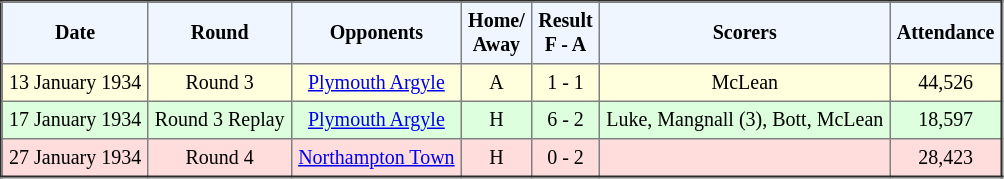<table border="2" cellpadding="4" style="border-collapse:collapse; text-align:center; font-size:smaller;">
<tr style="background:#f0f6ff;">
<th><strong>Date</strong></th>
<th><strong>Round</strong></th>
<th><strong>Opponents</strong></th>
<th><strong>Home/<br>Away</strong></th>
<th><strong>Result<br>F - A</strong></th>
<th><strong>Scorers</strong></th>
<th><strong>Attendance</strong></th>
</tr>
<tr bgcolor="#ffffdd">
<td>13 January 1934</td>
<td>Round 3</td>
<td><a href='#'>Plymouth Argyle</a></td>
<td>A</td>
<td>1 - 1</td>
<td>McLean</td>
<td>44,526</td>
</tr>
<tr bgcolor="#ddffdd">
<td>17 January 1934</td>
<td>Round 3 Replay</td>
<td><a href='#'>Plymouth Argyle</a></td>
<td>H</td>
<td>6 - 2</td>
<td>Luke, Mangnall (3), Bott, McLean</td>
<td>18,597</td>
</tr>
<tr bgcolor="#ffdddd">
<td>27 January 1934</td>
<td>Round 4</td>
<td><a href='#'>Northampton Town</a></td>
<td>H</td>
<td>0 - 2</td>
<td></td>
<td>28,423</td>
</tr>
</table>
